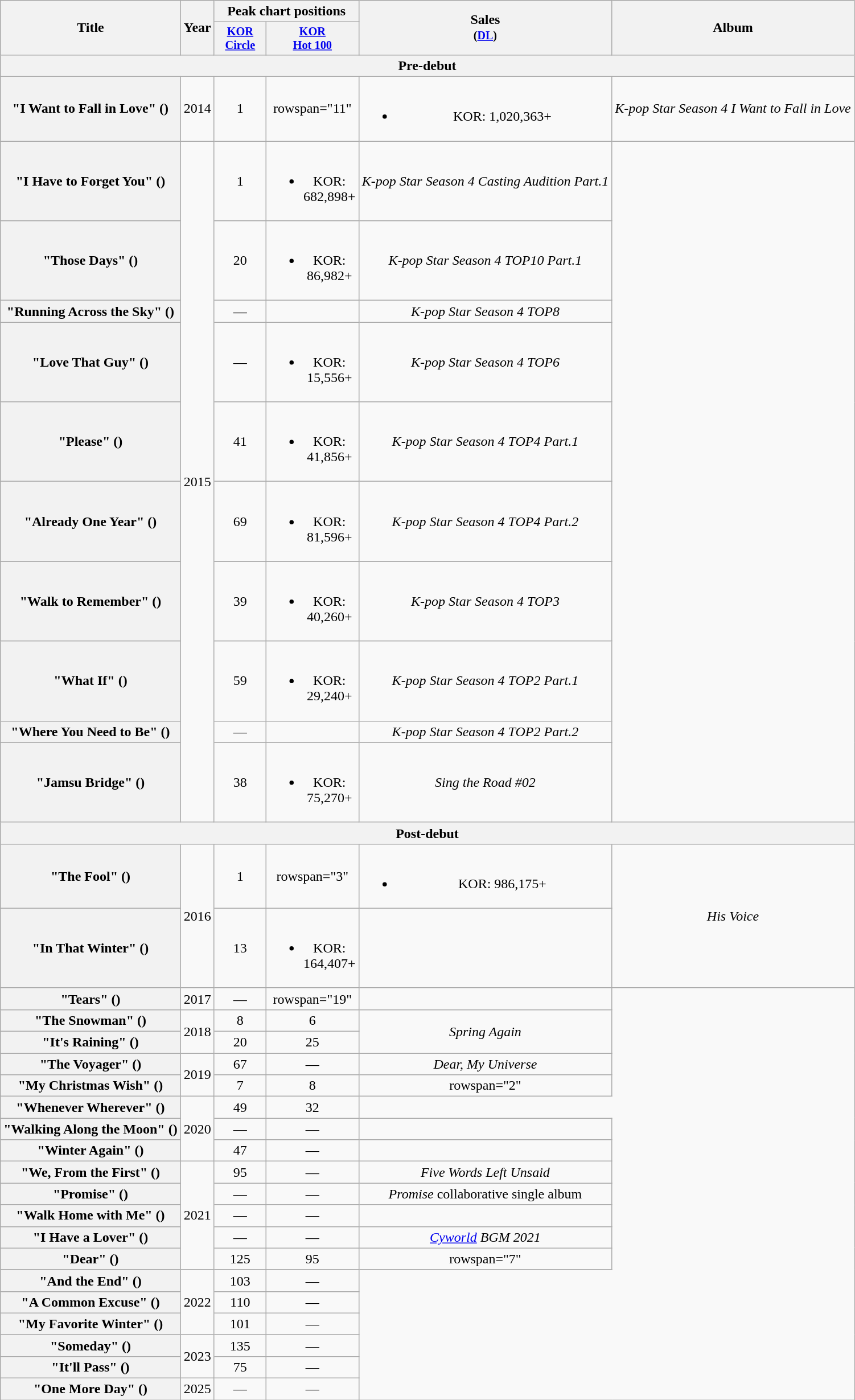<table class="wikitable plainrowheaders" style="text-align:center;">
<tr>
<th scope="col" rowspan="2">Title</th>
<th scope="col" rowspan="2">Year</th>
<th scope="col" colspan="2" style="width:8em;">Peak chart positions</th>
<th scope="col" rowspan="2">Sales<br><small>(<a href='#'>DL</a>)</small></th>
<th scope="col" rowspan="2">Album</th>
</tr>
<tr>
<th scope="col" style="width:4em;font-size:85%;"><a href='#'>KOR<br>Circle</a><br></th>
<th scope="col" style="width:4em;font-size:85%;"><a href='#'>KOR<br>Hot 100</a><br></th>
</tr>
<tr>
<th colspan="9">Pre-debut</th>
</tr>
<tr>
<th scope="row">"I Want to Fall in Love" ()</th>
<td>2014</td>
<td>1</td>
<td>rowspan="11" </td>
<td><br><ul><li>KOR: 1,020,363+</li></ul></td>
<td><em>K-pop Star Season 4 I Want to Fall in Love</em></td>
</tr>
<tr>
<th scope="row">"I Have to Forget You" ()<br></th>
<td rowspan="10">2015</td>
<td>1</td>
<td><br><ul><li>KOR: 682,898+</li></ul></td>
<td><em>K-pop Star Season 4 Casting Audition Part.1</em></td>
</tr>
<tr>
<th scope="row">"Those Days" ()</th>
<td>20</td>
<td><br><ul><li>KOR: 86,982+</li></ul></td>
<td><em>K-pop Star Season 4 TOP10 Part.1</em></td>
</tr>
<tr>
<th scope="row">"Running Across the Sky" ()</th>
<td>—</td>
<td></td>
<td><em>K-pop Star Season 4 TOP8</em></td>
</tr>
<tr>
<th scope="row">"Love That Guy" ()</th>
<td>—</td>
<td><br><ul><li>KOR: 15,556+</li></ul></td>
<td><em>K-pop Star Season 4 TOP6</em></td>
</tr>
<tr>
<th scope="row">"Please" ()</th>
<td>41</td>
<td><br><ul><li>KOR: 41,856+</li></ul></td>
<td><em>K-pop Star Season 4 TOP4 Part.1</em></td>
</tr>
<tr>
<th scope="row">"Already One Year" () </th>
<td>69</td>
<td><br><ul><li>KOR: 81,596+</li></ul></td>
<td><em>K-pop Star Season 4 TOP4 Part.2</em></td>
</tr>
<tr>
<th scope="row">"Walk to Remember" ()</th>
<td>39</td>
<td><br><ul><li>KOR: 40,260+</li></ul></td>
<td><em>K-pop Star Season 4 TOP3</em></td>
</tr>
<tr>
<th scope="row">"What If" ()</th>
<td>59</td>
<td><br><ul><li>KOR: 29,240+</li></ul></td>
<td><em>K-pop Star Season 4 TOP2 Part.1</em></td>
</tr>
<tr>
<th scope="row">"Where You Need to Be" ()</th>
<td>—</td>
<td></td>
<td><em>K-pop Star Season 4 TOP2 Part.2</em></td>
</tr>
<tr>
<th scope="row">"Jamsu Bridge" () </th>
<td>38</td>
<td><br><ul><li>KOR: 75,270+</li></ul></td>
<td><em>Sing the Road #02</em></td>
</tr>
<tr>
<th colspan="9">Post-debut</th>
</tr>
<tr>
<th scope="row">"The Fool" ()</th>
<td rowspan="2">2016</td>
<td>1</td>
<td>rowspan="3" </td>
<td><br><ul><li>KOR: 986,175+</li></ul></td>
<td rowspan="2"><em>His Voice</em></td>
</tr>
<tr>
<th scope="row">"In That Winter" ()</th>
<td>13</td>
<td><br><ul><li>KOR: 164,407+</li></ul></td>
</tr>
<tr>
<th scope="row">"Tears" () </th>
<td>2017</td>
<td>—</td>
<td>rowspan="19" </td>
<td></td>
</tr>
<tr>
<th scope="row">"The Snowman" ()</th>
<td rowspan="2">2018</td>
<td>8</td>
<td>6</td>
<td rowspan="2"><em>Spring Again</em></td>
</tr>
<tr>
<th scope="row">"It's Raining" ()</th>
<td>20</td>
<td>25</td>
</tr>
<tr>
<th scope="row">"The Voyager" ()</th>
<td rowspan="2">2019</td>
<td>67</td>
<td>—</td>
<td><em>Dear, My Universe</em></td>
</tr>
<tr>
<th scope="row">"My Christmas Wish" ()</th>
<td>7</td>
<td>8</td>
<td>rowspan="2" </td>
</tr>
<tr>
<th scope="row">"Whenever Wherever" ()</th>
<td rowspan="3">2020</td>
<td>49</td>
<td>32</td>
</tr>
<tr>
<th scope="row">"Walking Along the Moon" ()</th>
<td>—</td>
<td>—</td>
<td></td>
</tr>
<tr>
<th scope="row">"Winter Again" ()</th>
<td>47</td>
<td>—</td>
<td></td>
</tr>
<tr>
<th scope="row">"We, From the First" ()</th>
<td rowspan="5">2021</td>
<td>95</td>
<td>—</td>
<td><em>Five Words Left Unsaid</em></td>
</tr>
<tr>
<th scope="row">"Promise" ()</th>
<td>—</td>
<td>—</td>
<td><em>Promise</em> collaborative single album</td>
</tr>
<tr>
<th scope="row">"Walk Home with Me" ()</th>
<td>—</td>
<td>—</td>
<td></td>
</tr>
<tr>
<th scope="row">"I Have a Lover" () </th>
<td>—</td>
<td>—</td>
<td><em><a href='#'>Cyworld</a> BGM 2021</em></td>
</tr>
<tr>
<th scope="row">"Dear" ()</th>
<td>125</td>
<td>95</td>
<td>rowspan="7" </td>
</tr>
<tr>
<th scope="row">"And the End" ()</th>
<td rowspan="3">2022</td>
<td>103</td>
<td>—</td>
</tr>
<tr>
<th scope="row">"A Common Excuse" ()</th>
<td>110</td>
<td>—</td>
</tr>
<tr>
<th scope="row">"My Favorite Winter" ()</th>
<td>101</td>
<td>—</td>
</tr>
<tr>
<th scope="row">"Someday" ()</th>
<td rowspan="2">2023</td>
<td>135</td>
<td>—</td>
</tr>
<tr>
<th scope="row">"It'll Pass" () </th>
<td>75</td>
<td>—</td>
</tr>
<tr>
<th scope="row">"One More Day" ()</th>
<td>2025</td>
<td>—</td>
<td>—</td>
</tr>
</table>
